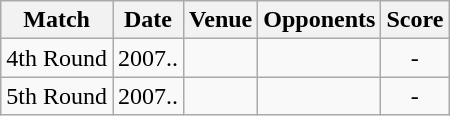<table class="wikitable" style="text-align:center;">
<tr>
<th>Match</th>
<th>Date</th>
<th>Venue</th>
<th>Opponents</th>
<th>Score</th>
</tr>
<tr>
<td>4th Round</td>
<td>2007..</td>
<td></td>
<td></td>
<td>-</td>
</tr>
<tr>
<td>5th Round</td>
<td>2007..</td>
<td></td>
<td></td>
<td>-</td>
</tr>
</table>
